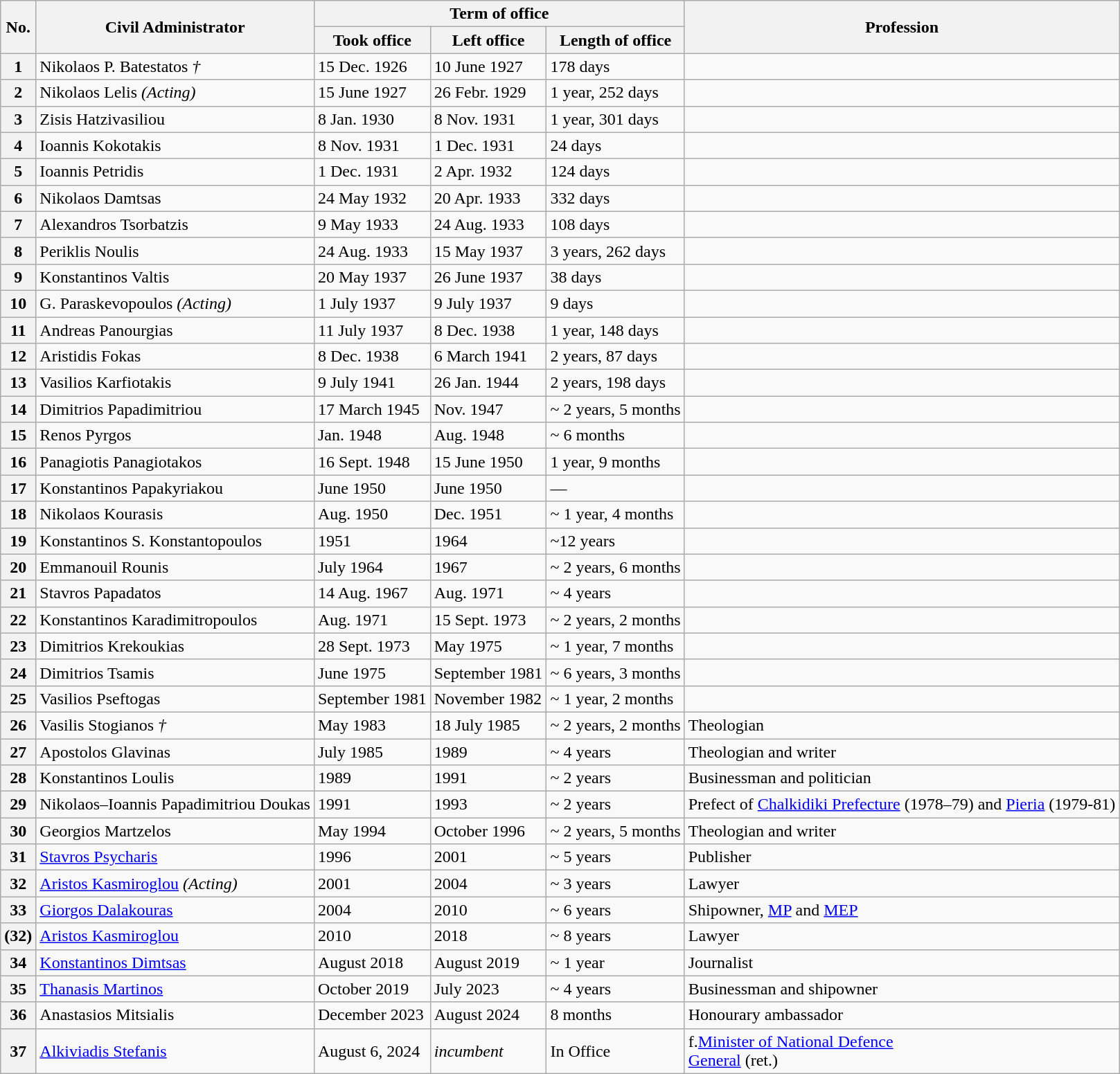<table class="wikitable">
<tr>
<th rowspan="2">No.</th>
<th rowspan="2">Civil Administrator</th>
<th colspan="3">Term of office</th>
<th rowspan="2">Profession</th>
</tr>
<tr>
<th>Took office</th>
<th>Left office</th>
<th>Length of office</th>
</tr>
<tr>
<th>1</th>
<td>Nikolaos P. Batestatos <em>†</em></td>
<td>15 Dec. 1926</td>
<td>10 June 1927</td>
<td>178 days</td>
<td></td>
</tr>
<tr>
<th>2</th>
<td>Nikolaos Lelis <em>(Acting)</em></td>
<td>15 June 1927</td>
<td>26 Febr. 1929</td>
<td>1 year, 252 days</td>
<td></td>
</tr>
<tr>
<th>3</th>
<td>Zisis Hatzivasiliou</td>
<td>8 Jan. 1930</td>
<td>8 Νov. 1931</td>
<td>1 year, 301 days</td>
<td></td>
</tr>
<tr>
<th>4</th>
<td>Ioannis Kokotakis</td>
<td>8 Nov. 1931</td>
<td>1 Dec. 1931</td>
<td>24 days</td>
<td></td>
</tr>
<tr>
<th>5</th>
<td>Ioannis Petridis</td>
<td>1 Dec. 1931</td>
<td>2 Apr. 1932</td>
<td>124 days</td>
<td></td>
</tr>
<tr>
<th>6</th>
<td>Nikolaos Damtsas</td>
<td>24 May 1932</td>
<td>20 Apr. 1933</td>
<td>332 days</td>
<td></td>
</tr>
<tr>
<th>7</th>
<td>Alexandros Tsorbatzis</td>
<td>9 May 1933</td>
<td>24 Aug. 1933</td>
<td>108 days</td>
<td></td>
</tr>
<tr>
<th>8</th>
<td>Periklis Noulis</td>
<td>24 Aug. 1933</td>
<td>15 May 1937</td>
<td>3 years, 262 days</td>
<td></td>
</tr>
<tr>
<th>9</th>
<td>Konstantinos Valtis</td>
<td>20 May 1937</td>
<td>26 June 1937</td>
<td>38 days</td>
<td></td>
</tr>
<tr>
<th>10</th>
<td>G. Paraskevopoulos <em>(Acting)</em></td>
<td>1 July 1937</td>
<td>9 July 1937</td>
<td>9 days</td>
<td></td>
</tr>
<tr>
<th>11</th>
<td>Andreas Panourgias</td>
<td>11 July 1937</td>
<td>8 Dec. 1938</td>
<td>1 year, 148 days</td>
<td></td>
</tr>
<tr>
<th>12</th>
<td>Aristidis Fokas</td>
<td>8 Dec. 1938</td>
<td>6 March 1941</td>
<td>2 years, 87 days</td>
<td></td>
</tr>
<tr>
<th>13</th>
<td>Vasilios Karfiotakis</td>
<td>9 July 1941</td>
<td>26 Jan. 1944</td>
<td>2 years, 198 days</td>
<td></td>
</tr>
<tr>
<th>14</th>
<td>Dimitrios Papadimitriou</td>
<td>17 March 1945</td>
<td>Nov. 1947</td>
<td>~ 2 years, 5 months</td>
<td></td>
</tr>
<tr>
<th>15</th>
<td>Renos Pyrgos</td>
<td>Jan. 1948</td>
<td>Αug. 1948</td>
<td>~ 6 months</td>
<td></td>
</tr>
<tr>
<th>16</th>
<td>Panagiotis Panagiotakos</td>
<td>16 Sept. 1948</td>
<td>15 June 1950</td>
<td>1 year, 9 months</td>
<td></td>
</tr>
<tr>
<th>17</th>
<td>Konstantinos Papakyriakou</td>
<td>June 1950</td>
<td>June 1950</td>
<td>—</td>
<td></td>
</tr>
<tr>
<th>18</th>
<td>Nikolaos Kourasis</td>
<td>Aug. 1950</td>
<td>Dec. 1951</td>
<td>~ 1 year, 4 months</td>
<td></td>
</tr>
<tr>
<th>19</th>
<td>Konstantinos S. Konstantopoulos</td>
<td>1951</td>
<td>1964</td>
<td>~12 years</td>
<td></td>
</tr>
<tr>
<th>20</th>
<td>Emmanouil Rounis</td>
<td>July 1964</td>
<td>1967</td>
<td>~ 2 years, 6 months</td>
<td></td>
</tr>
<tr>
<th>21</th>
<td>Stavros Papadatos</td>
<td>14 Aug. 1967</td>
<td>Aug. 1971</td>
<td>~ 4 years</td>
<td></td>
</tr>
<tr>
<th>22</th>
<td>Konstantinos Karadimitropoulos</td>
<td>Aug. 1971</td>
<td>15 Sept. 1973</td>
<td>~ 2 years, 2 months</td>
<td></td>
</tr>
<tr>
<th>23</th>
<td>Dimitrios Krekoukias</td>
<td>28 Sept. 1973</td>
<td>May 1975</td>
<td>~ 1 year, 7 months</td>
<td></td>
</tr>
<tr>
<th>24</th>
<td>Dimitrios Tsamis</td>
<td>June 1975</td>
<td>September 1981</td>
<td>~ 6 years, 3 months</td>
<td></td>
</tr>
<tr>
<th>25</th>
<td>Vasilios Pseftogas</td>
<td>September 1981</td>
<td>November 1982</td>
<td>~ 1 year, 2 months</td>
<td></td>
</tr>
<tr>
<th>26</th>
<td>Vasilis Stogianos <em>†</em></td>
<td>May 1983</td>
<td>18 July 1985</td>
<td>~ 2 years, 2 months</td>
<td>Theologian</td>
</tr>
<tr>
<th>27</th>
<td>Apostolos Glavinas</td>
<td>July 1985</td>
<td>1989</td>
<td>~ 4 years</td>
<td>Theologian and writer</td>
</tr>
<tr>
<th>28</th>
<td>Konstantinos Loulis</td>
<td>1989</td>
<td>1991</td>
<td>~ 2 years</td>
<td>Businessman and politician</td>
</tr>
<tr>
<th>29</th>
<td>Nikolaos–Ioannis Papadimitriou Doukas</td>
<td>1991</td>
<td>1993</td>
<td>~ 2 years</td>
<td>Prefect of <a href='#'>Chalkidiki Prefecture</a> (1978–79) and <a href='#'>Pieria</a> (1979-81)</td>
</tr>
<tr>
<th>30</th>
<td>Georgios Martzelos</td>
<td>May 1994</td>
<td>October 1996</td>
<td>~ 2 years, 5 months</td>
<td>Theologian and writer</td>
</tr>
<tr>
<th>31</th>
<td><a href='#'>Stavros Psycharis</a></td>
<td>1996</td>
<td>2001</td>
<td>~ 5 years</td>
<td>Publisher</td>
</tr>
<tr>
<th>32</th>
<td><a href='#'>Aristos Kasmiroglou</a> <em>(Acting)</em></td>
<td>2001</td>
<td>2004</td>
<td>~ 3 years</td>
<td>Lawyer</td>
</tr>
<tr>
<th>33</th>
<td><a href='#'>Giorgos Dalakouras</a></td>
<td>2004</td>
<td>2010</td>
<td>~ 6 years</td>
<td>Shipowner, <a href='#'>MP</a> and <a href='#'>MEP</a></td>
</tr>
<tr>
<th>(32)</th>
<td><a href='#'>Aristos Kasmiroglou</a></td>
<td>2010</td>
<td>2018</td>
<td>~ 8 years</td>
<td>Lawyer</td>
</tr>
<tr>
<th>34</th>
<td><a href='#'>Konstantinos Dimtsas</a></td>
<td>August 2018</td>
<td>August 2019</td>
<td>~ 1 year</td>
<td>Journalist</td>
</tr>
<tr>
<th>35</th>
<td><a href='#'>Thanasis Martinos</a></td>
<td>October 2019</td>
<td>July 2023</td>
<td>~ 4 years</td>
<td>Businessman and shipowner</td>
</tr>
<tr>
<th>36</th>
<td>Anastasios Mitsialis</td>
<td>December 2023</td>
<td>August 2024</td>
<td>8 months</td>
<td>Honourary ambassador</td>
</tr>
<tr>
<th>37</th>
<td><a href='#'>Alkiviadis Stefanis</a></td>
<td>August 6, 2024</td>
<td><em>incumbent</em></td>
<td>In Office</td>
<td>f.<a href='#'>Minister of National Defence</a> <br> <a href='#'>General</a> (ret.)</td>
</tr>
</table>
